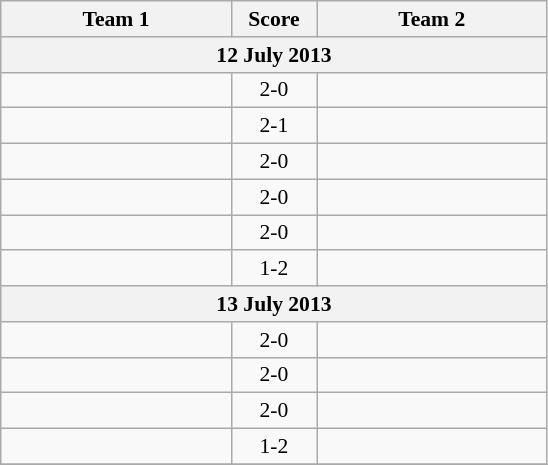<table class="wikitable" style="text-align: center; font-size:90% ">
<tr>
<th align="right" width="147">Team 1</th>
<th width="50">Score</th>
<th align="left" width="147">Team 2</th>
</tr>
<tr>
<th colspan=3>12 July 2013</th>
</tr>
<tr>
<td align=right><strong></strong></td>
<td align=center>2-0</td>
<td align=left></td>
</tr>
<tr>
<td align=right><strong></strong></td>
<td align=center>2-1</td>
<td align=left></td>
</tr>
<tr>
<td align=right><strong></strong></td>
<td align=center>2-0</td>
<td align=left></td>
</tr>
<tr>
<td align=right><strong></strong></td>
<td align=center>2-0</td>
<td align=left></td>
</tr>
<tr>
<td align=right><strong></strong></td>
<td align=center>2-0</td>
<td align=left></td>
</tr>
<tr>
<td align=right></td>
<td align=center>1-2</td>
<td align=left><strong></strong></td>
</tr>
<tr>
<th colspan=3>13 July 2013</th>
</tr>
<tr>
<td align=right><strong></strong></td>
<td align=center>2-0</td>
<td align=left></td>
</tr>
<tr>
<td align=right><strong></strong></td>
<td align=center>2-0</td>
<td align=left></td>
</tr>
<tr>
<td align=right><strong></strong></td>
<td align=center>2-0</td>
<td align=left></td>
</tr>
<tr>
<td align=right></td>
<td align=center>1-2</td>
<td align=left></td>
</tr>
<tr>
</tr>
</table>
